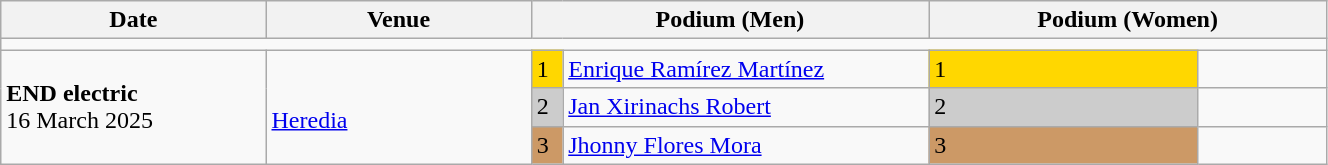<table class="wikitable" width=70%>
<tr>
<th>Date</th>
<th width=20%>Venue</th>
<th colspan=2 width=30%>Podium (Men)</th>
<th colspan=2 width=30%>Podium (Women)</th>
</tr>
<tr>
<td colspan=6></td>
</tr>
<tr>
<td rowspan=3><strong>END electric</strong> <br> 16 March 2025</td>
<td rowspan=3><br><a href='#'>Heredia</a></td>
<td bgcolor=FFD700>1</td>
<td><a href='#'>Enrique Ramírez Martínez</a></td>
<td bgcolor=FFD700>1</td>
<td></td>
</tr>
<tr>
<td bgcolor=CCCCCC>2</td>
<td><a href='#'>Jan Xirinachs Robert</a></td>
<td bgcolor=CCCCCC>2</td>
<td></td>
</tr>
<tr>
<td bgcolor=CC9966>3</td>
<td><a href='#'>Jhonny Flores Mora</a></td>
<td bgcolor=CC9966>3</td>
<td></td>
</tr>
</table>
